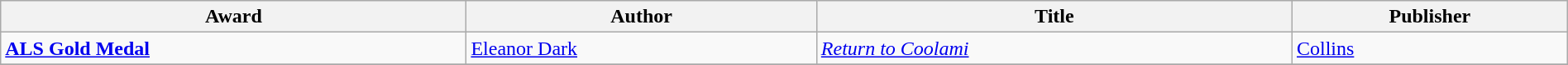<table class="wikitable" width=100%>
<tr>
<th>Award</th>
<th>Author</th>
<th>Title</th>
<th>Publisher</th>
</tr>
<tr>
<td><strong><a href='#'>ALS Gold Medal</a></strong></td>
<td><a href='#'>Eleanor Dark</a></td>
<td><em><a href='#'>Return to Coolami</a></em></td>
<td><a href='#'>Collins</a></td>
</tr>
<tr>
</tr>
</table>
